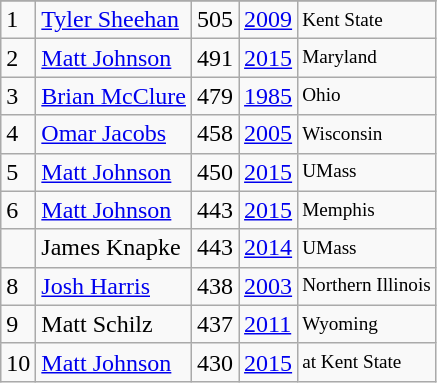<table class="wikitable">
<tr>
</tr>
<tr>
<td>1</td>
<td><a href='#'>Tyler Sheehan</a></td>
<td>505</td>
<td><a href='#'>2009</a></td>
<td style="font-size:80%;">Kent State</td>
</tr>
<tr>
<td>2</td>
<td><a href='#'>Matt Johnson</a></td>
<td>491</td>
<td><a href='#'>2015</a></td>
<td style="font-size:80%;">Maryland</td>
</tr>
<tr>
<td>3</td>
<td><a href='#'>Brian McClure</a></td>
<td>479</td>
<td><a href='#'>1985</a></td>
<td style="font-size:80%;">Ohio</td>
</tr>
<tr>
<td>4</td>
<td><a href='#'>Omar Jacobs</a></td>
<td>458</td>
<td><a href='#'>2005</a></td>
<td style="font-size:80%;">Wisconsin</td>
</tr>
<tr>
<td>5</td>
<td><a href='#'>Matt Johnson</a></td>
<td>450</td>
<td><a href='#'>2015</a></td>
<td style="font-size:80%;">UMass</td>
</tr>
<tr>
<td>6</td>
<td><a href='#'>Matt Johnson</a></td>
<td>443</td>
<td><a href='#'>2015</a></td>
<td style="font-size:80%;">Memphis</td>
</tr>
<tr>
<td></td>
<td>James Knapke</td>
<td>443</td>
<td><a href='#'>2014</a></td>
<td style="font-size:80%;">UMass</td>
</tr>
<tr>
<td>8</td>
<td><a href='#'>Josh Harris</a></td>
<td>438</td>
<td><a href='#'>2003</a></td>
<td style="font-size:80%;">Northern Illinois</td>
</tr>
<tr>
<td>9</td>
<td>Matt Schilz</td>
<td>437</td>
<td><a href='#'>2011</a></td>
<td style="font-size:80%;">Wyoming</td>
</tr>
<tr>
<td>10</td>
<td><a href='#'>Matt Johnson</a></td>
<td>430</td>
<td><a href='#'>2015</a></td>
<td style="font-size:80%;">at Kent State</td>
</tr>
</table>
